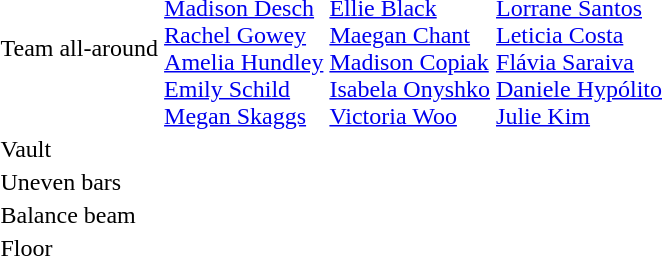<table>
<tr>
<td><br></td>
<td></td>
<td></td>
<td></td>
</tr>
<tr>
<td>Team all-around<br></td>
<td><br><a href='#'>Madison Desch</a><br><a href='#'>Rachel Gowey</a><br><a href='#'>Amelia Hundley</a><br><a href='#'>Emily Schild</a><br><a href='#'>Megan Skaggs</a></td>
<td><br><a href='#'>Ellie Black</a><br><a href='#'>Maegan Chant</a><br><a href='#'>Madison Copiak</a><br><a href='#'>Isabela Onyshko</a><br><a href='#'>Victoria Woo</a></td>
<td><br><a href='#'>Lorrane Santos</a><br><a href='#'>Leticia Costa</a><br><a href='#'>Flávia Saraiva</a><br><a href='#'>Daniele Hypólito</a><br><a href='#'>Julie Kim</a></td>
</tr>
<tr>
<td>Vault<br></td>
<td></td>
<td></td>
<td></td>
</tr>
<tr>
<td>Uneven bars<br></td>
<td></td>
<td></td>
<td></td>
</tr>
<tr>
<td>Balance beam<br></td>
<td></td>
<td></td>
<td></td>
</tr>
<tr>
<td>Floor<br></td>
<td></td>
<td></td>
<td></td>
</tr>
</table>
